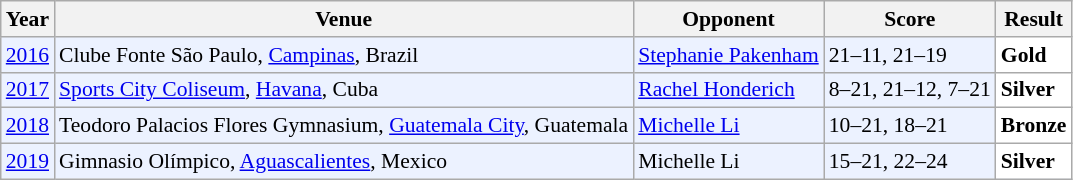<table class="sortable wikitable" style="font-size: 90%;">
<tr>
<th>Year</th>
<th>Venue</th>
<th>Opponent</th>
<th>Score</th>
<th>Result</th>
</tr>
<tr style="background:#ECF2FF">
<td align="center"><a href='#'>2016</a></td>
<td align="left">Clube Fonte São Paulo, <a href='#'>Campinas</a>, Brazil</td>
<td align="left"> <a href='#'>Stephanie Pakenham</a></td>
<td align="left">21–11, 21–19</td>
<td style="text-align:left; background:white"> <strong>Gold</strong></td>
</tr>
<tr style="background:#ECF2FF">
<td align="center"><a href='#'>2017</a></td>
<td align="left"><a href='#'>Sports City Coliseum</a>, <a href='#'>Havana</a>, Cuba</td>
<td align="left"> <a href='#'>Rachel Honderich</a></td>
<td align="left">8–21, 21–12, 7–21</td>
<td style="text-align:left; background:white"> <strong>Silver</strong></td>
</tr>
<tr style="background:#ECF2FF">
<td align="center"><a href='#'>2018</a></td>
<td align="left">Teodoro Palacios Flores Gymnasium, <a href='#'>Guatemala City</a>, Guatemala</td>
<td align="left"> <a href='#'>Michelle Li</a></td>
<td align="left">10–21, 18–21</td>
<td style="text-align:left; background:white"> <strong>Bronze</strong></td>
</tr>
<tr style="background:#ECF2FF">
<td align="center"><a href='#'>2019</a></td>
<td align="left">Gimnasio Olímpico, <a href='#'>Aguascalientes</a>, Mexico</td>
<td align="left"> Michelle Li</td>
<td align="left">15–21, 22–24</td>
<td style="text-align:left; background:white"> <strong>Silver</strong></td>
</tr>
</table>
